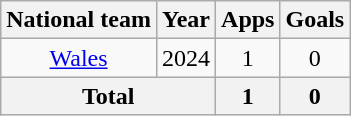<table class="wikitable" style="text-align:center">
<tr>
<th>National team</th>
<th>Year</th>
<th>Apps</th>
<th>Goals</th>
</tr>
<tr>
<td><a href='#'>Wales</a></td>
<td>2024</td>
<td>1</td>
<td>0</td>
</tr>
<tr>
<th colspan="2">Total</th>
<th>1</th>
<th>0</th>
</tr>
</table>
